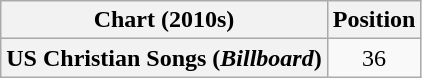<table class="wikitable plainrowheaders" style="text-align:center">
<tr>
<th scope="col">Chart (2010s)</th>
<th scope="col">Position</th>
</tr>
<tr>
<th scope="row">US Christian Songs (<em>Billboard</em>)</th>
<td>36</td>
</tr>
</table>
